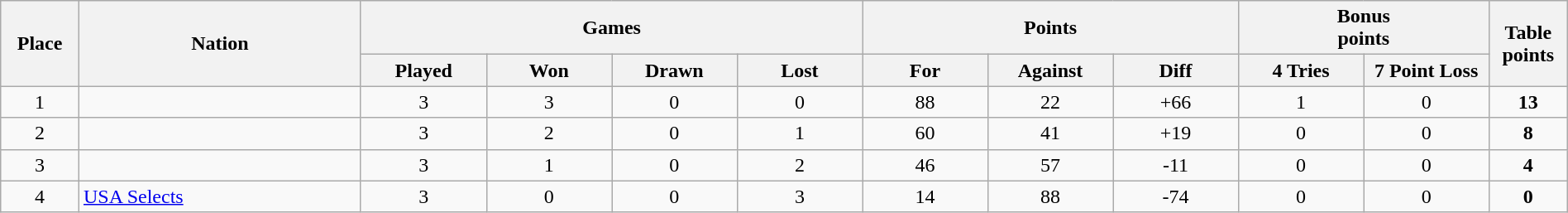<table class="wikitable" style="width:100%;">
<tr>
<th rowspan="2" style="width:5%;">Place</th>
<th rowspan="2" style="width:18%;">Nation</th>
<th colspan="4" style="width:32%;">Games</th>
<th colspan="3" style="width:18%;">Points</th>
<th colspan="2" style="width:16%;">Bonus<br>points</th>
<th rowspan="2" style="width:10%;">Table<br>points</th>
</tr>
<tr>
<th style="width:8%;">Played</th>
<th style="width:8%;">Won</th>
<th style="width:8%;">Drawn</th>
<th style="width:8%;">Lost</th>
<th style="width:8%;">For</th>
<th style="width:8%;">Against</th>
<th style="width:8%;">Diff</th>
<th style="width:8%;">4 Tries</th>
<th style="width:8%;">7 Point Loss</th>
</tr>
<tr align=center>
<td>1</td>
<td align=left></td>
<td>3</td>
<td>3</td>
<td>0</td>
<td>0</td>
<td>88</td>
<td>22</td>
<td>+66</td>
<td>1</td>
<td>0</td>
<td><strong>13</strong></td>
</tr>
<tr align=center>
<td>2</td>
<td align=left></td>
<td>3</td>
<td>2</td>
<td>0</td>
<td>1</td>
<td>60</td>
<td>41</td>
<td>+19</td>
<td>0</td>
<td>0</td>
<td><strong>8</strong></td>
</tr>
<tr align=center>
<td>3</td>
<td align=left></td>
<td>3</td>
<td>1</td>
<td>0</td>
<td>2</td>
<td>46</td>
<td>57</td>
<td>-11</td>
<td>0</td>
<td>0</td>
<td><strong>4</strong></td>
</tr>
<tr align=center>
<td>4</td>
<td align=left> <a href='#'>USA Selects</a></td>
<td>3</td>
<td>0</td>
<td>0</td>
<td>3</td>
<td>14</td>
<td>88</td>
<td>-74</td>
<td>0</td>
<td>0</td>
<td><strong>0</strong></td>
</tr>
</table>
